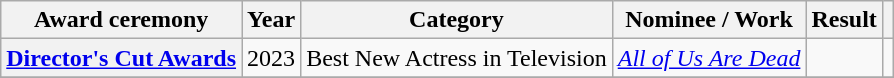<table class="wikitable plainrowheaders sortable">
<tr>
<th scope="col">Award ceremony</th>
<th scope="col">Year</th>
<th scope="col">Category</th>
<th scope="col">Nominee / Work</th>
<th scope="col">Result</th>
<th scope="col" class="unsortable"></th>
</tr>
<tr>
<th scope="row" rowspan=1><a href='#'>Director's Cut Awards</a></th>
<td align="center" rowspan= 1>2023</td>
<td>Best New Actress in Television</td>
<td><em><a href='#'>All of Us Are Dead</a></em></td>
<td></td>
<td rowspan=1 align="center"></td>
</tr>
<tr>
</tr>
</table>
